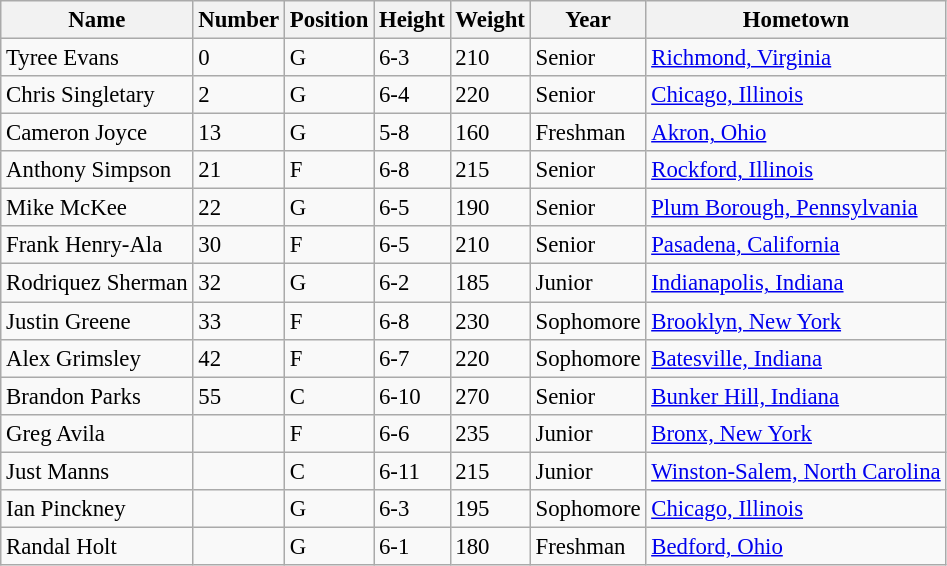<table class="wikitable" style="font-size: 95%;">
<tr>
<th>Name</th>
<th>Number</th>
<th>Position</th>
<th>Height</th>
<th>Weight</th>
<th>Year</th>
<th>Hometown</th>
</tr>
<tr>
<td>Tyree Evans</td>
<td>0</td>
<td>G</td>
<td>6-3</td>
<td>210</td>
<td>Senior</td>
<td><a href='#'>Richmond, Virginia</a></td>
</tr>
<tr>
<td>Chris Singletary</td>
<td>2</td>
<td>G</td>
<td>6-4</td>
<td>220</td>
<td>Senior</td>
<td><a href='#'>Chicago, Illinois</a></td>
</tr>
<tr>
<td>Cameron Joyce</td>
<td>13</td>
<td>G</td>
<td>5-8</td>
<td>160</td>
<td> Freshman</td>
<td><a href='#'>Akron, Ohio</a></td>
</tr>
<tr>
<td>Anthony Simpson</td>
<td>21</td>
<td>F</td>
<td>6-8</td>
<td>215</td>
<td>Senior</td>
<td><a href='#'>Rockford, Illinois</a></td>
</tr>
<tr>
<td>Mike McKee</td>
<td>22</td>
<td>G</td>
<td>6-5</td>
<td>190</td>
<td>Senior</td>
<td><a href='#'>Plum Borough, Pennsylvania</a></td>
</tr>
<tr>
<td>Frank Henry-Ala</td>
<td>30</td>
<td>F</td>
<td>6-5</td>
<td>210</td>
<td>Senior</td>
<td><a href='#'>Pasadena, California</a></td>
</tr>
<tr>
<td>Rodriquez Sherman</td>
<td>32</td>
<td>G</td>
<td>6-2</td>
<td>185</td>
<td> Junior</td>
<td><a href='#'>Indianapolis, Indiana</a></td>
</tr>
<tr>
<td>Justin Greene</td>
<td>33</td>
<td>F</td>
<td>6-8</td>
<td>230</td>
<td>Sophomore</td>
<td><a href='#'>Brooklyn, New York</a></td>
</tr>
<tr>
<td>Alex Grimsley</td>
<td>42</td>
<td>F</td>
<td>6-7</td>
<td>220</td>
<td>Sophomore</td>
<td><a href='#'>Batesville, Indiana</a></td>
</tr>
<tr>
<td>Brandon Parks</td>
<td>55</td>
<td>C</td>
<td>6-10</td>
<td>270</td>
<td>Senior</td>
<td><a href='#'>Bunker Hill, Indiana</a></td>
</tr>
<tr>
<td>Greg Avila</td>
<td></td>
<td>F</td>
<td>6-6</td>
<td>235</td>
<td>Junior</td>
<td><a href='#'>Bronx, New York</a></td>
</tr>
<tr>
<td>Just Manns</td>
<td></td>
<td>C</td>
<td>6-11</td>
<td>215</td>
<td>Junior</td>
<td><a href='#'>Winston-Salem, North Carolina</a></td>
</tr>
<tr>
<td>Ian Pinckney</td>
<td></td>
<td>G</td>
<td>6-3</td>
<td>195</td>
<td>Sophomore</td>
<td><a href='#'>Chicago, Illinois</a></td>
</tr>
<tr>
<td>Randal Holt</td>
<td></td>
<td>G</td>
<td>6-1</td>
<td>180</td>
<td>Freshman</td>
<td><a href='#'>Bedford, Ohio</a></td>
</tr>
</table>
